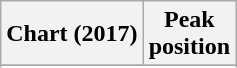<table class="wikitable sortable plainrowheaders" style="text-align:center">
<tr>
<th scope="col">Chart (2017)</th>
<th scope="col">Peak<br> position</th>
</tr>
<tr>
</tr>
<tr>
</tr>
<tr>
</tr>
<tr>
</tr>
<tr>
</tr>
<tr>
</tr>
</table>
